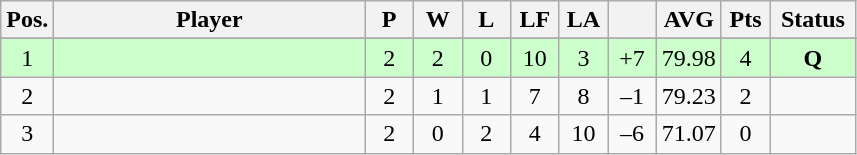<table class="wikitable" style="text-align:center; margin: 1em auto 1em auto, align:left">
<tr>
<th width=25>Pos.</th>
<th width=200>Player</th>
<th width=25>P</th>
<th width=25>W</th>
<th width=25>L</th>
<th width=25>LF</th>
<th width=25>LA</th>
<th width=25></th>
<th width=35>AVG</th>
<th width=25>Pts</th>
<th width=50>Status</th>
</tr>
<tr>
</tr>
<tr style="background-color:#ccffcc">
<td>1</td>
<td align=left></td>
<td>2</td>
<td>2</td>
<td>0</td>
<td>10</td>
<td>3</td>
<td>+7</td>
<td>79.98</td>
<td>4</td>
<td><strong>Q</strong></td>
</tr>
<tr style=>
<td>2</td>
<td align=left></td>
<td>2</td>
<td>1</td>
<td>1</td>
<td>7</td>
<td>8</td>
<td>–1</td>
<td>79.23</td>
<td>2</td>
<td></td>
</tr>
<tr style=>
<td>3</td>
<td align=left></td>
<td>2</td>
<td>0</td>
<td>2</td>
<td>4</td>
<td>10</td>
<td>–6</td>
<td>71.07</td>
<td>0</td>
<td></td>
</tr>
</table>
